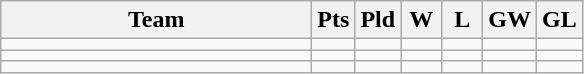<table class="wikitable" style="text-align:center">
<tr>
<th width=200>Team</th>
<th width=20>Pts</th>
<th width=20>Pld</th>
<th width=20>W</th>
<th width=20>L</th>
<th width=20>GW</th>
<th width=20>GL</th>
</tr>
<tr>
<td style="text-align:left;"></td>
<td></td>
<td></td>
<td></td>
<td></td>
<td></td>
<td></td>
</tr>
<tr>
<td style="text-align:left;"></td>
<td></td>
<td></td>
<td></td>
<td></td>
<td></td>
<td></td>
</tr>
<tr>
<td style="text-align:left;"></td>
<td></td>
<td></td>
<td></td>
<td></td>
<td></td>
<td></td>
</tr>
</table>
